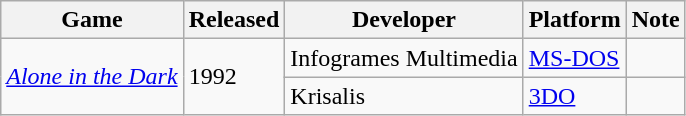<table class="wikitable sortable">
<tr>
<th>Game</th>
<th>Released</th>
<th>Developer</th>
<th>Platform</th>
<th>Note</th>
</tr>
<tr>
<td rowspan="2"><a href='#'><em>Alone in the Dark</em></a></td>
<td rowspan="2">1992</td>
<td>Infogrames Multimedia</td>
<td><a href='#'>MS-DOS</a></td>
<td></td>
</tr>
<tr>
<td>Krisalis</td>
<td><a href='#'>3DO</a></td>
<td></td>
</tr>
</table>
